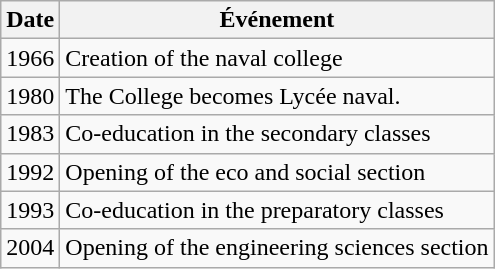<table class="wikitable alternance">
<tr>
<th scope=col>Date</th>
<th scope=col>Événement</th>
</tr>
<tr>
<td>1966</td>
<td>Creation of the naval college</td>
</tr>
<tr>
<td>1980</td>
<td>The College becomes Lycée naval.</td>
</tr>
<tr>
<td>1983</td>
<td>Co-education in the secondary classes</td>
</tr>
<tr>
<td>1992</td>
<td>Opening of the eco and social section</td>
</tr>
<tr>
<td>1993</td>
<td>Co-education in the preparatory classes</td>
</tr>
<tr>
<td>2004</td>
<td>Opening of the engineering sciences section</td>
</tr>
</table>
